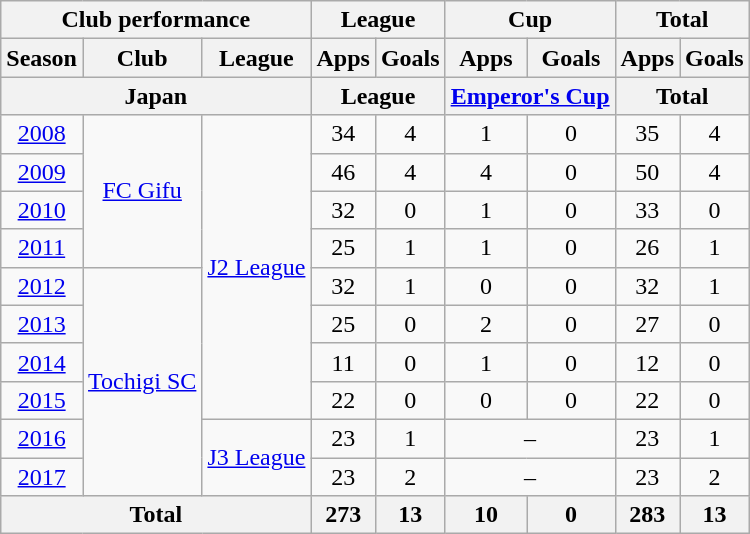<table class="wikitable" style="text-align:center;">
<tr>
<th colspan=3>Club performance</th>
<th colspan=2>League</th>
<th colspan=2>Cup</th>
<th colspan=2>Total</th>
</tr>
<tr>
<th>Season</th>
<th>Club</th>
<th>League</th>
<th>Apps</th>
<th>Goals</th>
<th>Apps</th>
<th>Goals</th>
<th>Apps</th>
<th>Goals</th>
</tr>
<tr>
<th colspan=3>Japan</th>
<th colspan=2>League</th>
<th colspan=2><a href='#'>Emperor's Cup</a></th>
<th colspan=2>Total</th>
</tr>
<tr>
<td><a href='#'>2008</a></td>
<td rowspan="4"><a href='#'>FC Gifu</a></td>
<td rowspan="8"><a href='#'>J2 League</a></td>
<td>34</td>
<td>4</td>
<td>1</td>
<td>0</td>
<td>35</td>
<td>4</td>
</tr>
<tr>
<td><a href='#'>2009</a></td>
<td>46</td>
<td>4</td>
<td>4</td>
<td>0</td>
<td>50</td>
<td>4</td>
</tr>
<tr>
<td><a href='#'>2010</a></td>
<td>32</td>
<td>0</td>
<td>1</td>
<td>0</td>
<td>33</td>
<td>0</td>
</tr>
<tr>
<td><a href='#'>2011</a></td>
<td>25</td>
<td>1</td>
<td>1</td>
<td>0</td>
<td>26</td>
<td>1</td>
</tr>
<tr>
<td><a href='#'>2012</a></td>
<td rowspan="6"><a href='#'>Tochigi SC</a></td>
<td>32</td>
<td>1</td>
<td>0</td>
<td>0</td>
<td>32</td>
<td>1</td>
</tr>
<tr>
<td><a href='#'>2013</a></td>
<td>25</td>
<td>0</td>
<td>2</td>
<td>0</td>
<td>27</td>
<td>0</td>
</tr>
<tr>
<td><a href='#'>2014</a></td>
<td>11</td>
<td>0</td>
<td>1</td>
<td>0</td>
<td>12</td>
<td>0</td>
</tr>
<tr>
<td><a href='#'>2015</a></td>
<td>22</td>
<td>0</td>
<td>0</td>
<td>0</td>
<td>22</td>
<td>0</td>
</tr>
<tr>
<td><a href='#'>2016</a></td>
<td rowspan="2"><a href='#'>J3 League</a></td>
<td>23</td>
<td>1</td>
<td colspan="2">–</td>
<td>23</td>
<td>1</td>
</tr>
<tr>
<td><a href='#'>2017</a></td>
<td>23</td>
<td>2</td>
<td colspan="2">–</td>
<td>23</td>
<td>2</td>
</tr>
<tr>
<th colspan=3>Total</th>
<th>273</th>
<th>13</th>
<th>10</th>
<th>0</th>
<th>283</th>
<th>13</th>
</tr>
</table>
